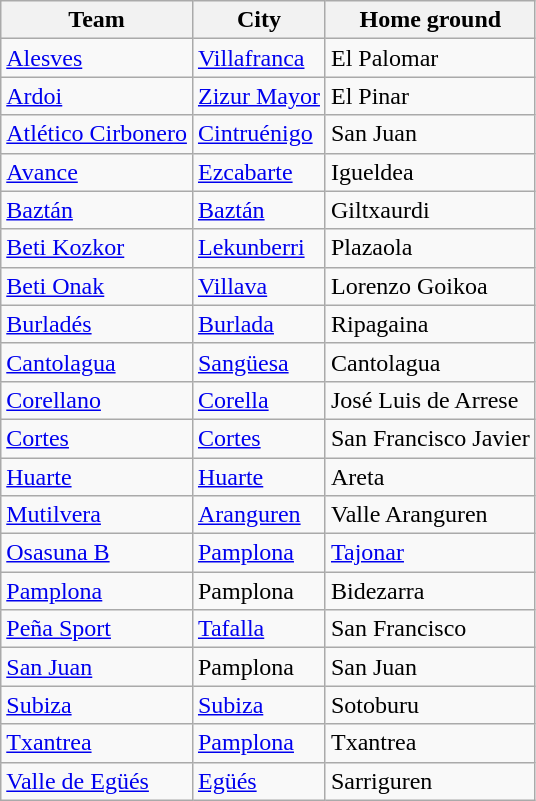<table class="wikitable sortable">
<tr>
<th>Team</th>
<th>City</th>
<th>Home ground</th>
</tr>
<tr>
<td><a href='#'>Alesves</a></td>
<td><a href='#'>Villafranca</a></td>
<td>El Palomar</td>
</tr>
<tr>
<td><a href='#'>Ardoi</a></td>
<td><a href='#'>Zizur Mayor</a></td>
<td>El Pinar</td>
</tr>
<tr>
<td><a href='#'>Atlético Cirbonero</a></td>
<td><a href='#'>Cintruénigo</a></td>
<td>San Juan</td>
</tr>
<tr>
<td><a href='#'>Avance</a></td>
<td><a href='#'>Ezcabarte</a></td>
<td>Igueldea</td>
</tr>
<tr>
<td><a href='#'>Baztán</a></td>
<td><a href='#'>Baztán</a></td>
<td>Giltxaurdi</td>
</tr>
<tr>
<td><a href='#'>Beti Kozkor</a></td>
<td><a href='#'>Lekunberri</a></td>
<td>Plazaola</td>
</tr>
<tr>
<td><a href='#'>Beti Onak</a></td>
<td><a href='#'>Villava</a></td>
<td>Lorenzo Goikoa</td>
</tr>
<tr>
<td><a href='#'>Burladés</a></td>
<td><a href='#'>Burlada</a></td>
<td>Ripagaina</td>
</tr>
<tr>
<td><a href='#'>Cantolagua</a></td>
<td><a href='#'>Sangüesa</a></td>
<td>Cantolagua</td>
</tr>
<tr>
<td><a href='#'>Corellano</a></td>
<td><a href='#'>Corella</a></td>
<td>José Luis de Arrese</td>
</tr>
<tr>
<td><a href='#'>Cortes</a></td>
<td><a href='#'>Cortes</a></td>
<td>San Francisco Javier</td>
</tr>
<tr>
<td><a href='#'>Huarte</a></td>
<td><a href='#'>Huarte</a></td>
<td>Areta</td>
</tr>
<tr>
<td><a href='#'>Mutilvera</a></td>
<td><a href='#'>Aranguren</a></td>
<td>Valle Aranguren</td>
</tr>
<tr>
<td><a href='#'>Osasuna B</a></td>
<td><a href='#'>Pamplona</a></td>
<td><a href='#'>Tajonar</a></td>
</tr>
<tr>
<td><a href='#'>Pamplona</a></td>
<td>Pamplona</td>
<td>Bidezarra</td>
</tr>
<tr>
<td><a href='#'>Peña Sport</a></td>
<td><a href='#'>Tafalla</a></td>
<td>San Francisco</td>
</tr>
<tr>
<td><a href='#'>San Juan</a></td>
<td>Pamplona</td>
<td>San Juan</td>
</tr>
<tr>
<td><a href='#'>Subiza</a></td>
<td><a href='#'>Subiza</a></td>
<td>Sotoburu</td>
</tr>
<tr>
<td><a href='#'>Txantrea</a></td>
<td><a href='#'>Pamplona</a></td>
<td>Txantrea</td>
</tr>
<tr>
<td><a href='#'>Valle de Egüés</a></td>
<td><a href='#'>Egüés</a></td>
<td>Sarriguren</td>
</tr>
</table>
